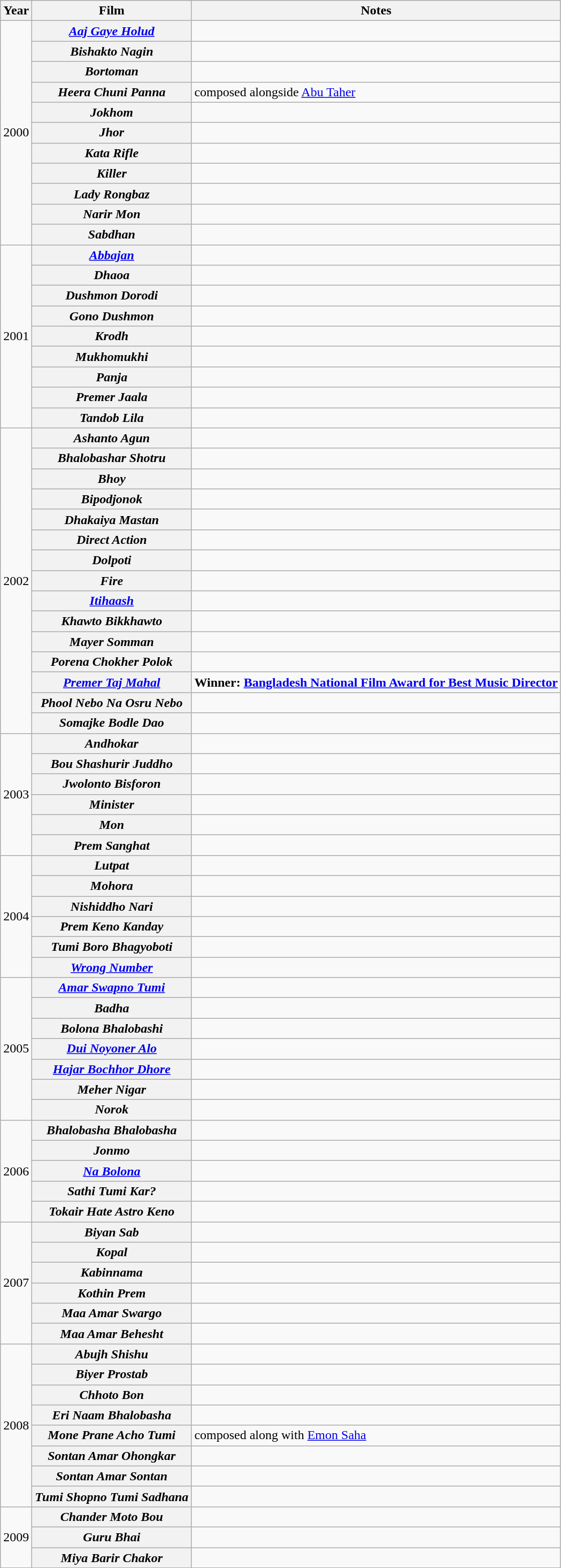<table class="wikitable sortable">
<tr>
<th>Year</th>
<th>Film</th>
<th>Notes</th>
</tr>
<tr>
<td rowspan=11>2000</td>
<th><em><a href='#'>Aaj Gaye Holud</a></em></th>
<td></td>
</tr>
<tr>
<th><em>Bishakto Nagin</em></th>
<td></td>
</tr>
<tr>
<th><em>Bortoman</em></th>
<td></td>
</tr>
<tr>
<th><em>Heera Chuni Panna</em></th>
<td>composed alongside <a href='#'>Abu Taher</a></td>
</tr>
<tr>
<th><em>Jokhom</em></th>
<td></td>
</tr>
<tr>
<th><em>Jhor</em></th>
<td></td>
</tr>
<tr>
<th><em>Kata Rifle</em></th>
<td></td>
</tr>
<tr>
<th><em>Killer</em></th>
<td></td>
</tr>
<tr>
<th><em>Lady Rongbaz</em></th>
<td></td>
</tr>
<tr>
<th><em>Narir Mon</em></th>
<td></td>
</tr>
<tr>
<th><em>Sabdhan</em></th>
<td></td>
</tr>
<tr>
<td rowspan=9>2001</td>
<th><em><a href='#'>Abbajan</a></em></th>
<td></td>
</tr>
<tr>
<th><em>Dhaoa</em></th>
<td></td>
</tr>
<tr>
<th><em>Dushmon Dorodi</em></th>
<td></td>
</tr>
<tr>
<th><em>Gono Dushmon</em></th>
<td></td>
</tr>
<tr>
<th><em>Krodh</em></th>
<td></td>
</tr>
<tr>
<th><em>Mukhomukhi</em></th>
<td></td>
</tr>
<tr>
<th><em>Panja</em></th>
<td></td>
</tr>
<tr>
<th><em>Premer Jaala</em></th>
<td></td>
</tr>
<tr>
<th><em>Tandob Lila</em></th>
<td></td>
</tr>
<tr>
<td rowspan=15>2002</td>
<th><em>Ashanto Agun</em></th>
<td></td>
</tr>
<tr>
<th><em>Bhalobashar Shotru</em></th>
<td></td>
</tr>
<tr>
<th><em>Bhoy</em></th>
<td></td>
</tr>
<tr>
<th><em>Bipodjonok</em></th>
<td></td>
</tr>
<tr>
<th><em>Dhakaiya Mastan</em></th>
<td></td>
</tr>
<tr>
<th><em>Direct Action</em></th>
<td></td>
</tr>
<tr>
<th rowspan=1><em>Dolpoti</em> </th>
<td></td>
</tr>
<tr>
<th><em>Fire</em></th>
<td></td>
</tr>
<tr>
<th><em><a href='#'>Itihaash</a></em></th>
<td></td>
</tr>
<tr>
<th><em>Khawto Bikkhawto</em></th>
<td></td>
</tr>
<tr>
<th><em>Mayer Somman</em></th>
<td></td>
</tr>
<tr>
<th><em>Porena Chokher Polok</em></th>
<td></td>
</tr>
<tr>
<th><em><a href='#'>Premer Taj Mahal</a></em></th>
<td><strong>Winner: <a href='#'>Bangladesh National Film Award for Best Music Director</a></strong></td>
</tr>
<tr>
<th><em>Phool Nebo Na Osru Nebo</em></th>
<td></td>
</tr>
<tr>
<th><em>Somajke Bodle Dao</em></th>
<td></td>
</tr>
<tr>
<td rowspan=6>2003</td>
<th><em>Andhokar</em></th>
<td></td>
</tr>
<tr>
<th><em>Bou Shashurir Juddho</em></th>
<td></td>
</tr>
<tr>
<th><em>Jwolonto Bisforon</em></th>
<td></td>
</tr>
<tr>
<th><em>Minister</em></th>
<td></td>
</tr>
<tr>
<th><em>Mon</em></th>
<td></td>
</tr>
<tr>
<th><em>Prem Sanghat</em></th>
<td></td>
</tr>
<tr>
<td rowspan=6>2004</td>
<th><em>Lutpat</em></th>
<td></td>
</tr>
<tr>
<th><em>Mohora</em></th>
<td></td>
</tr>
<tr>
<th><em>Nishiddho Nari</em></th>
<td></td>
</tr>
<tr>
<th><em>Prem Keno Kanday</em></th>
<td></td>
</tr>
<tr>
<th><em>Tumi Boro Bhagyoboti</em></th>
<td></td>
</tr>
<tr>
<th><em><a href='#'>Wrong Number</a></em></th>
<td></td>
</tr>
<tr>
<td rowspan=7>2005</td>
<th><em><a href='#'>Amar Swapno Tumi</a></em></th>
<td></td>
</tr>
<tr>
<th><em>Badha</em></th>
<td></td>
</tr>
<tr>
<th><em>Bolona Bhalobashi</em></th>
<td></td>
</tr>
<tr>
<th><em><a href='#'>Dui Noyoner Alo</a></em></th>
<td></td>
</tr>
<tr>
<th><em><a href='#'>Hajar Bochhor Dhore</a></em></th>
<td></td>
</tr>
<tr>
<th><em>Meher Nigar</em></th>
<td></td>
</tr>
<tr>
<th><em>Norok</em></th>
<td></td>
</tr>
<tr>
<td rowspan=5>2006</td>
<th><em>Bhalobasha Bhalobasha</em></th>
<td></td>
</tr>
<tr>
<th><em>Jonmo</em></th>
<td></td>
</tr>
<tr>
<th><em><a href='#'>Na Bolona</a></em></th>
<td></td>
</tr>
<tr>
<th><em>Sathi Tumi Kar?</em></th>
<td></td>
</tr>
<tr>
<th><em>Tokair Hate Astro Keno</em></th>
<td></td>
</tr>
<tr>
<td rowspan=6>2007</td>
<th><em>Biyan Sab</em></th>
<td></td>
</tr>
<tr>
<th><em>Kopal</em></th>
<td></td>
</tr>
<tr>
<th><em>Kabinnama</em></th>
<td></td>
</tr>
<tr>
<th><em>Kothin Prem</em></th>
<td></td>
</tr>
<tr>
<th><em>Maa Amar Swargo</em></th>
<td></td>
</tr>
<tr>
<th><em>Maa Amar Behesht</em></th>
<td></td>
</tr>
<tr>
<td rowspan=8>2008</td>
<th><em>Abujh Shishu</em></th>
<td></td>
</tr>
<tr>
<th><em>Biyer Prostab</em></th>
<td></td>
</tr>
<tr>
<th><em>Chhoto Bon</em></th>
<td></td>
</tr>
<tr>
<th><em>Eri Naam Bhalobasha</em></th>
<td></td>
</tr>
<tr>
<th><em>Mone Prane Acho Tumi</em></th>
<td>composed along with <a href='#'>Emon Saha</a></td>
</tr>
<tr>
<th><em>Sontan Amar Ohongkar</em></th>
<td></td>
</tr>
<tr>
<th><em>Sontan Amar Sontan</em></th>
<td></td>
</tr>
<tr>
<th><em>Tumi Shopno Tumi Sadhana</em></th>
<td></td>
</tr>
<tr>
<td rowspan=3>2009</td>
<th><em>Chander Moto Bou</em></th>
<td></td>
</tr>
<tr>
<th><em>Guru Bhai</em></th>
<td></td>
</tr>
<tr>
<th><em>Miya Barir Chakor</em></th>
<td></td>
</tr>
<tr>
</tr>
</table>
